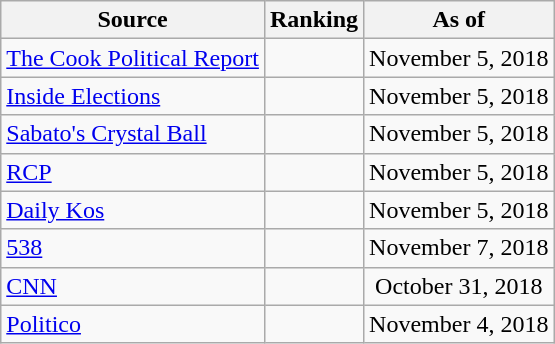<table class="wikitable" style="text-align:center">
<tr>
<th>Source</th>
<th>Ranking</th>
<th>As of</th>
</tr>
<tr>
<td align=left><a href='#'>The Cook Political Report</a></td>
<td></td>
<td>November 5, 2018</td>
</tr>
<tr>
<td align=left><a href='#'>Inside Elections</a></td>
<td></td>
<td>November 5, 2018</td>
</tr>
<tr>
<td align=left><a href='#'>Sabato's Crystal Ball</a></td>
<td></td>
<td>November 5, 2018</td>
</tr>
<tr>
<td align="left"><a href='#'>RCP</a></td>
<td></td>
<td>November 5, 2018</td>
</tr>
<tr>
<td align="left"><a href='#'>Daily Kos</a></td>
<td></td>
<td>November 5, 2018</td>
</tr>
<tr>
<td align="left"><a href='#'>538</a></td>
<td></td>
<td>November 7, 2018</td>
</tr>
<tr>
<td align="left"><a href='#'>CNN</a></td>
<td></td>
<td>October 31, 2018</td>
</tr>
<tr>
<td align="left"><a href='#'>Politico</a></td>
<td></td>
<td>November 4, 2018</td>
</tr>
</table>
